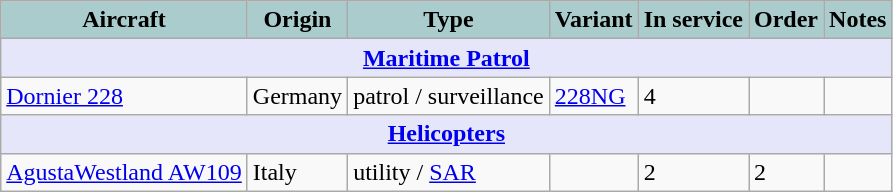<table class="wikitable">
<tr>
<th style="text-align:center; background:#acc;">Aircraft</th>
<th style="text-align: center; background:#acc;">Origin</th>
<th style="text-align:l center; background:#acc;">Type</th>
<th style="text-align:left; background:#acc;">Variant</th>
<th style="text-align:center; background:#acc;">In service</th>
<th style="text-align:center; background:#acc;">Order</th>
<th style="text-align: center; background:#acc;">Notes</th>
</tr>
<tr>
<th style="align: center; background: lavender;" colspan="7"><a href='#'>Maritime Patrol</a></th>
</tr>
<tr>
<td><a href='#'>Dornier 228</a></td>
<td>Germany</td>
<td>patrol / surveillance</td>
<td><a href='#'>228NG</a></td>
<td>4</td>
<td></td>
</tr>
<tr>
<th style="align: center; background: lavender;" colspan="7"><a href='#'>Helicopters</a></th>
</tr>
<tr>
<td><a href='#'>AgustaWestland AW109</a></td>
<td>Italy</td>
<td>utility / <a href='#'>SAR</a></td>
<td></td>
<td>2</td>
<td>2</td>
</tr>
</table>
